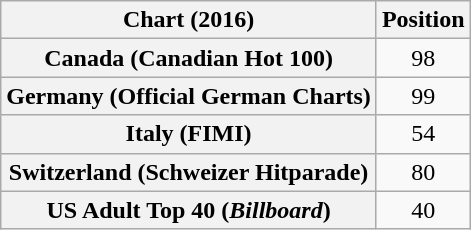<table class="wikitable plainrowheaders sortable" style="text-align:center">
<tr>
<th>Chart (2016)</th>
<th>Position</th>
</tr>
<tr>
<th scope="row">Canada (Canadian Hot 100)</th>
<td>98</td>
</tr>
<tr>
<th scope="row">Germany (Official German Charts)</th>
<td>99</td>
</tr>
<tr>
<th scope="row">Italy (FIMI)</th>
<td>54</td>
</tr>
<tr>
<th scope="row">Switzerland (Schweizer Hitparade)</th>
<td>80</td>
</tr>
<tr>
<th scope="row">US Adult Top 40 (<em>Billboard</em>)</th>
<td>40</td>
</tr>
</table>
